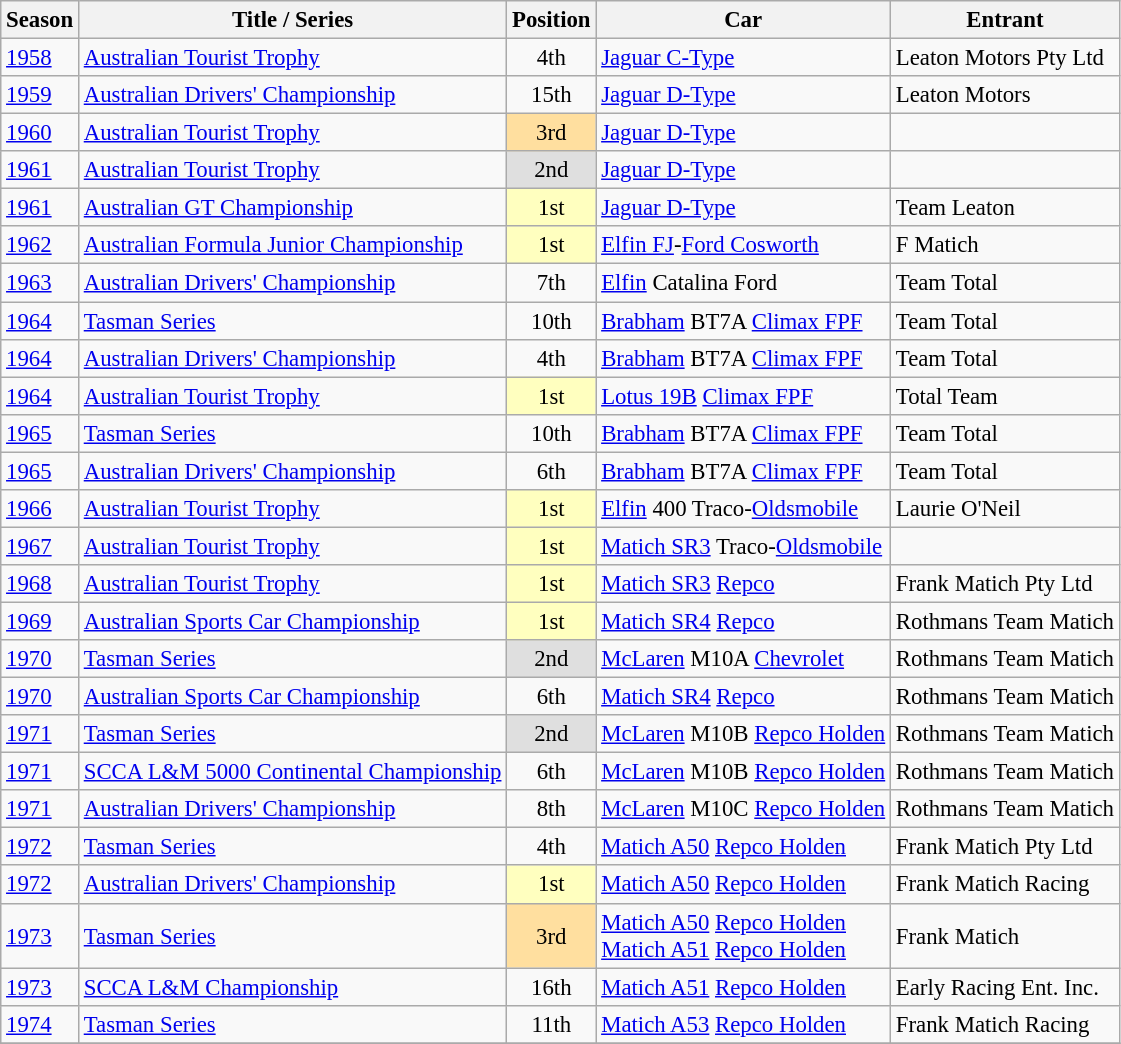<table class="wikitable" style="font-size: 95%;">
<tr>
<th>Season</th>
<th>Title / Series</th>
<th>Position</th>
<th>Car</th>
<th>Entrant</th>
</tr>
<tr>
<td><a href='#'>1958</a></td>
<td><a href='#'>Australian Tourist Trophy</a></td>
<td align="center">4th</td>
<td><a href='#'>Jaguar C-Type</a></td>
<td>Leaton Motors Pty Ltd</td>
</tr>
<tr>
<td><a href='#'>1959</a></td>
<td><a href='#'>Australian Drivers' Championship</a></td>
<td align="center">15th</td>
<td><a href='#'>Jaguar D-Type</a></td>
<td>Leaton Motors</td>
</tr>
<tr>
<td><a href='#'>1960</a></td>
<td><a href='#'>Australian Tourist Trophy</a></td>
<td align="center" style="background:#ffdf9f;">3rd</td>
<td><a href='#'>Jaguar D-Type</a></td>
<td></td>
</tr>
<tr>
<td><a href='#'>1961</a></td>
<td><a href='#'>Australian Tourist Trophy</a></td>
<td align="center" style="background:#dfdfdf;">2nd</td>
<td><a href='#'>Jaguar D-Type</a></td>
<td></td>
</tr>
<tr>
<td><a href='#'>1961</a></td>
<td><a href='#'>Australian GT Championship</a></td>
<td align="center" style="background:#ffffbf;">1st</td>
<td><a href='#'>Jaguar D-Type</a></td>
<td>Team Leaton</td>
</tr>
<tr>
<td><a href='#'>1962</a></td>
<td><a href='#'>Australian Formula Junior Championship</a></td>
<td align="center" style="background:#ffffbf;">1st</td>
<td><a href='#'>Elfin FJ</a>-<a href='#'>Ford Cosworth</a></td>
<td>F Matich</td>
</tr>
<tr>
<td><a href='#'>1963</a></td>
<td><a href='#'>Australian Drivers' Championship</a></td>
<td align="center">7th</td>
<td><a href='#'>Elfin</a> Catalina Ford</td>
<td>Team Total</td>
</tr>
<tr>
<td><a href='#'>1964</a></td>
<td><a href='#'>Tasman Series</a></td>
<td align="center">10th</td>
<td><a href='#'>Brabham</a> BT7A <a href='#'>Climax FPF</a></td>
<td>Team Total</td>
</tr>
<tr>
<td><a href='#'>1964</a></td>
<td><a href='#'>Australian Drivers' Championship</a></td>
<td align="center">4th</td>
<td><a href='#'>Brabham</a> BT7A <a href='#'>Climax FPF</a></td>
<td>Team Total</td>
</tr>
<tr>
<td><a href='#'>1964</a></td>
<td><a href='#'>Australian Tourist Trophy</a></td>
<td align="center" style="background:#ffffbf;">1st</td>
<td><a href='#'>Lotus 19B</a> <a href='#'>Climax FPF</a></td>
<td>Total Team</td>
</tr>
<tr>
<td><a href='#'>1965</a></td>
<td><a href='#'>Tasman Series</a></td>
<td align="center">10th</td>
<td><a href='#'>Brabham</a> BT7A <a href='#'>Climax FPF</a></td>
<td>Team Total</td>
</tr>
<tr>
<td><a href='#'>1965</a></td>
<td><a href='#'>Australian Drivers' Championship</a></td>
<td align="center">6th</td>
<td><a href='#'>Brabham</a> BT7A <a href='#'>Climax FPF</a></td>
<td>Team Total</td>
</tr>
<tr>
<td><a href='#'>1966</a></td>
<td><a href='#'>Australian Tourist Trophy</a></td>
<td align="center" style="background:#ffffbf;">1st</td>
<td><a href='#'>Elfin</a> 400 Traco-<a href='#'>Oldsmobile</a></td>
<td>Laurie O'Neil</td>
</tr>
<tr>
<td><a href='#'>1967</a></td>
<td><a href='#'>Australian Tourist Trophy</a></td>
<td align="center" style="background:#ffffbf;">1st</td>
<td><a href='#'>Matich SR3</a> Traco-<a href='#'>Oldsmobile</a></td>
<td></td>
</tr>
<tr>
<td><a href='#'>1968</a></td>
<td><a href='#'>Australian Tourist Trophy</a></td>
<td align="center" style="background:#ffffbf;">1st</td>
<td><a href='#'>Matich SR3</a> <a href='#'>Repco</a></td>
<td>Frank Matich Pty Ltd</td>
</tr>
<tr>
<td><a href='#'>1969</a></td>
<td><a href='#'>Australian Sports Car Championship</a></td>
<td align="center" style="background:#ffffbf;">1st</td>
<td><a href='#'>Matich SR4</a> <a href='#'>Repco</a></td>
<td>Rothmans Team Matich</td>
</tr>
<tr>
<td><a href='#'>1970</a></td>
<td><a href='#'>Tasman Series</a></td>
<td align="center" style="background:#dfdfdf;">2nd</td>
<td><a href='#'>McLaren</a> M10A <a href='#'>Chevrolet</a></td>
<td>Rothmans Team Matich</td>
</tr>
<tr>
<td><a href='#'>1970</a></td>
<td><a href='#'>Australian Sports Car Championship</a></td>
<td align="center">6th</td>
<td><a href='#'>Matich SR4</a> <a href='#'>Repco</a></td>
<td>Rothmans Team Matich</td>
</tr>
<tr>
<td><a href='#'>1971</a></td>
<td><a href='#'>Tasman Series</a></td>
<td align="center" style="background:#dfdfdf;">2nd</td>
<td><a href='#'>McLaren</a> M10B <a href='#'>Repco Holden</a></td>
<td>Rothmans Team Matich</td>
</tr>
<tr>
<td><a href='#'>1971</a></td>
<td><a href='#'>SCCA L&M 5000 Continental Championship</a></td>
<td align="center">6th</td>
<td><a href='#'>McLaren</a> M10B <a href='#'>Repco Holden</a></td>
<td>Rothmans Team Matich</td>
</tr>
<tr>
<td><a href='#'>1971</a></td>
<td><a href='#'>Australian Drivers' Championship</a></td>
<td align="center">8th</td>
<td><a href='#'>McLaren</a> M10C <a href='#'>Repco Holden</a></td>
<td>Rothmans Team Matich</td>
</tr>
<tr>
<td><a href='#'>1972</a></td>
<td><a href='#'>Tasman Series</a></td>
<td align="center">4th</td>
<td><a href='#'>Matich A50</a> <a href='#'>Repco Holden</a></td>
<td>Frank Matich Pty Ltd</td>
</tr>
<tr>
<td><a href='#'>1972</a></td>
<td><a href='#'>Australian Drivers' Championship</a></td>
<td align="center" style="background:#ffffbf;">1st</td>
<td><a href='#'>Matich A50</a> <a href='#'>Repco Holden</a></td>
<td>Frank Matich Racing</td>
</tr>
<tr>
<td><a href='#'>1973</a></td>
<td><a href='#'>Tasman Series</a></td>
<td align="center" style="background:#ffdf9f;">3rd</td>
<td><a href='#'>Matich A50</a> <a href='#'>Repco Holden</a><br><a href='#'>Matich A51</a> <a href='#'>Repco Holden</a></td>
<td>Frank Matich</td>
</tr>
<tr>
<td><a href='#'>1973</a></td>
<td><a href='#'>SCCA L&M Championship</a></td>
<td align="center">16th</td>
<td><a href='#'>Matich A51</a> <a href='#'>Repco Holden</a></td>
<td>Early Racing Ent. Inc.</td>
</tr>
<tr>
<td><a href='#'>1974</a></td>
<td><a href='#'>Tasman Series</a></td>
<td align="center">11th</td>
<td><a href='#'>Matich A53</a> <a href='#'>Repco Holden</a></td>
<td>Frank Matich Racing</td>
</tr>
<tr>
</tr>
</table>
